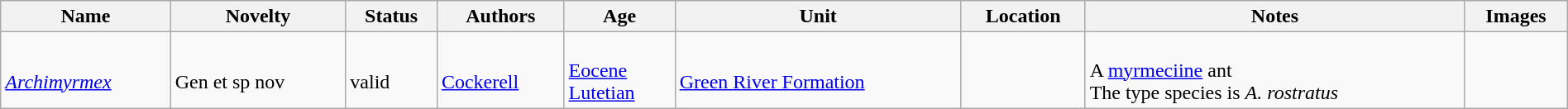<table class="wikitable sortable" align="center" width="100%">
<tr>
<th>Name</th>
<th>Novelty</th>
<th>Status</th>
<th>Authors</th>
<th>Age</th>
<th>Unit</th>
<th>Location</th>
<th>Notes</th>
<th>Images</th>
</tr>
<tr>
<td><br><em><a href='#'>Archimyrmex</a></em></td>
<td><br>Gen et sp nov</td>
<td><br>valid</td>
<td><br><a href='#'>Cockerell</a></td>
<td><br><a href='#'>Eocene</a><br><a href='#'>Lutetian</a></td>
<td><br><a href='#'>Green River Formation</a></td>
<td><br></td>
<td><br>A <a href='#'>myrmeciine</a> ant<br> The type species is <em>A. rostratus</em></td>
<td><br></td>
</tr>
</table>
